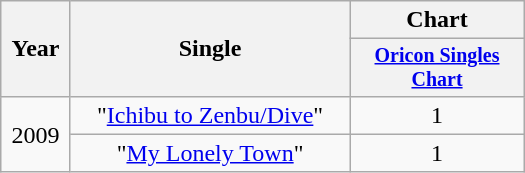<table class="wikitable"  style="width:350px; text-align:center;">
<tr>
<th rowspan="2">Year</th>
<th rowspan="2">Single</th>
<th colspan="2">Chart</th>
</tr>
<tr style="font-size:smaller;">
<th style="width:110px;"><a href='#'>Oricon Singles Chart</a></th>
</tr>
<tr>
<td rowspan="2">2009</td>
<td>"<a href='#'>Ichibu to Zenbu/Dive</a>"</td>
<td>1</td>
</tr>
<tr>
<td>"<a href='#'>My Lonely Town</a>"</td>
<td>1</td>
</tr>
</table>
